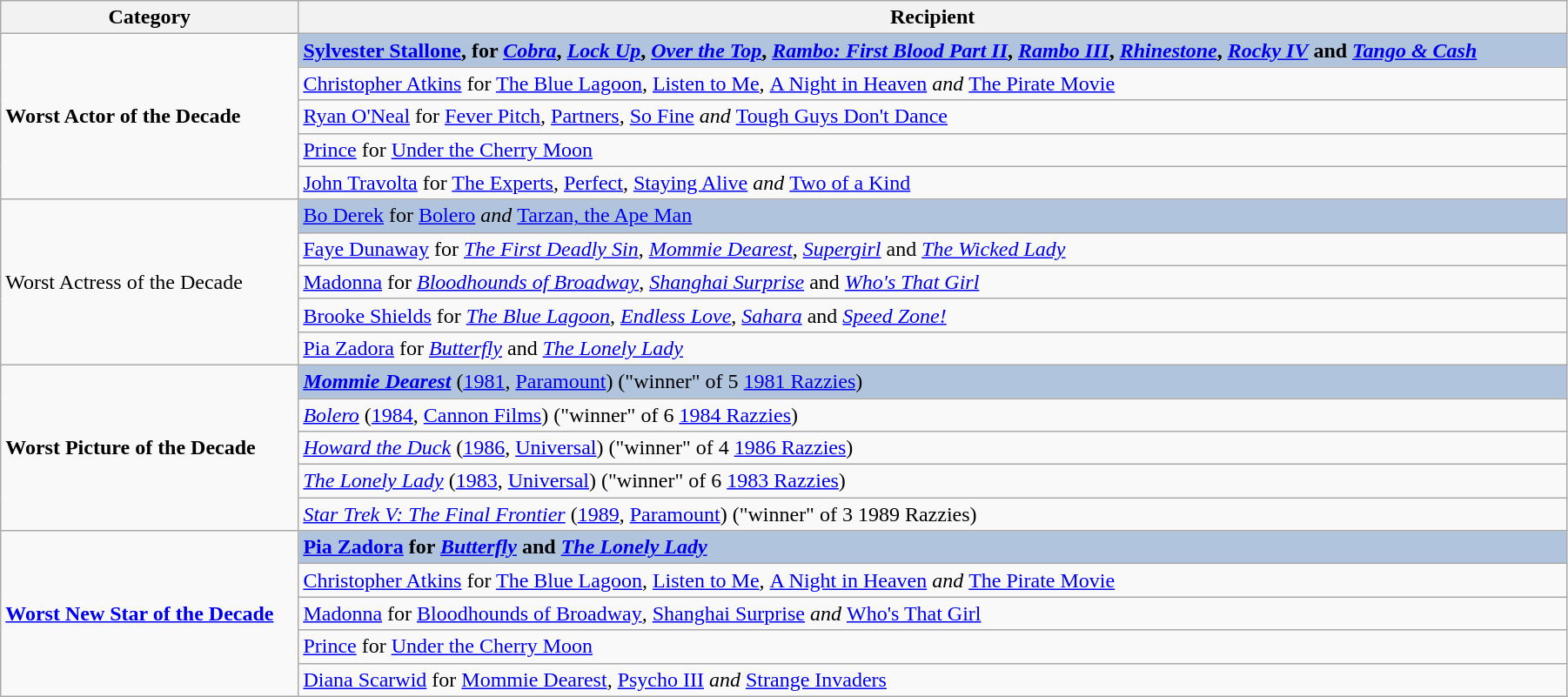<table class="wikitable" width="95%" align="centre">
<tr>
<th>Category</th>
<th>Recipient</th>
</tr>
<tr>
<td rowspan=5><strong>Worst Actor of the Decade</strong></td>
<td style="background:#B0C4DE;"><strong><a href='#'>Sylvester Stallone</a>, for <em><a href='#'>Cobra</a></em>, <em><a href='#'>Lock Up</a></em>, <em><a href='#'>Over the Top</a></em>, <em><a href='#'>Rambo: First Blood Part II</a></em>, <em><a href='#'>Rambo III</a></em>, <em><a href='#'>Rhinestone</a></em>, <em><a href='#'>Rocky IV</a></em> and <em><a href='#'>Tango & Cash</a><strong><em></td>
</tr>
<tr>
<td><a href='#'>Christopher Atkins</a> for </em><a href='#'>The Blue Lagoon</a><em>, </em><a href='#'>Listen to Me</a><em>, </em><a href='#'>A Night in Heaven</a><em> and </em><a href='#'>The Pirate Movie</a><em></td>
</tr>
<tr>
<td><a href='#'>Ryan O'Neal</a> for </em><a href='#'>Fever Pitch</a><em>, </em><a href='#'>Partners</a><em>, </em><a href='#'>So Fine</a><em> and </em><a href='#'>Tough Guys Don't Dance</a><em></td>
</tr>
<tr>
<td><a href='#'>Prince</a> for </em><a href='#'>Under the Cherry Moon</a><em></td>
</tr>
<tr>
<td><a href='#'>John Travolta</a> for </em><a href='#'>The Experts</a><em>, </em><a href='#'>Perfect</a><em>, </em><a href='#'>Staying Alive</a><em> and </em><a href='#'>Two of a Kind</a><em></td>
</tr>
<tr>
<td rowspan=5></strong>Worst Actress of the Decade<strong></td>
<td style="background:#B0C4DE;"></strong><a href='#'>Bo Derek</a> for </em><a href='#'>Bolero</a><em> and </em><a href='#'>Tarzan, the Ape Man</a></em></strong></td>
</tr>
<tr>
<td><a href='#'>Faye Dunaway</a> for <em><a href='#'>The First Deadly Sin</a></em>, <em><a href='#'>Mommie Dearest</a></em>, <em><a href='#'>Supergirl</a></em> and <em><a href='#'>The Wicked Lady</a></em></td>
</tr>
<tr>
<td><a href='#'>Madonna</a> for <em><a href='#'>Bloodhounds of Broadway</a></em>, <em><a href='#'>Shanghai Surprise</a></em> and <em><a href='#'>Who's That Girl</a></em></td>
</tr>
<tr>
<td><a href='#'>Brooke Shields</a> for <em><a href='#'>The Blue Lagoon</a></em>, <em><a href='#'>Endless Love</a></em>, <em><a href='#'>Sahara</a></em> and <em><a href='#'>Speed Zone!</a></em></td>
</tr>
<tr>
<td><a href='#'>Pia Zadora</a> for <em><a href='#'>Butterfly</a></em> and <em><a href='#'>The Lonely Lady</a></em></td>
</tr>
<tr>
<td rowspan=5><strong>Worst Picture of the Decade</strong></td>
<td style="background:#B0C4DE;"><strong><em><a href='#'>Mommie Dearest</a></em></strong> (<a href='#'>1981</a>, <a href='#'>Paramount</a>) ("winner" of 5 <a href='#'>1981 Razzies</a>)</td>
</tr>
<tr>
<td><em><a href='#'>Bolero</a></em> (<a href='#'>1984</a>, <a href='#'>Cannon Films</a>) ("winner" of 6 <a href='#'>1984 Razzies</a>)</td>
</tr>
<tr>
<td><em><a href='#'>Howard the Duck</a></em> (<a href='#'>1986</a>, <a href='#'>Universal</a>) ("winner" of 4 <a href='#'>1986 Razzies</a>)</td>
</tr>
<tr>
<td><em><a href='#'>The Lonely Lady</a></em> (<a href='#'>1983</a>, <a href='#'>Universal</a>) ("winner" of 6 <a href='#'>1983 Razzies</a>)</td>
</tr>
<tr>
<td><em><a href='#'>Star Trek V: The Final Frontier</a></em> (<a href='#'>1989</a>, <a href='#'>Paramount</a>) ("winner" of 3 1989 Razzies)</td>
</tr>
<tr>
<td rowspan=5><strong><a href='#'>Worst New Star of the Decade</a></strong></td>
<td style="background:#B0C4DE;"><strong><a href='#'>Pia Zadora</a> for <em><a href='#'>Butterfly</a></em> and <em><a href='#'>The Lonely Lady</a><strong><em></td>
</tr>
<tr>
<td><a href='#'>Christopher Atkins</a> for </em><a href='#'>The Blue Lagoon</a><em>, </em><a href='#'>Listen to Me</a><em>, </em><a href='#'>A Night in Heaven</a><em> and </em><a href='#'>The Pirate Movie</a><em></td>
</tr>
<tr>
<td><a href='#'>Madonna</a> for </em><a href='#'>Bloodhounds of Broadway</a><em>, </em><a href='#'>Shanghai Surprise</a><em> and </em><a href='#'>Who's That Girl</a><em></td>
</tr>
<tr>
<td><a href='#'>Prince</a> for </em><a href='#'>Under the Cherry Moon</a><em></td>
</tr>
<tr>
<td><a href='#'>Diana Scarwid</a> for </em><a href='#'>Mommie Dearest</a><em>, </em><a href='#'>Psycho III</a><em> and </em><a href='#'>Strange Invaders</a><em></td>
</tr>
</table>
